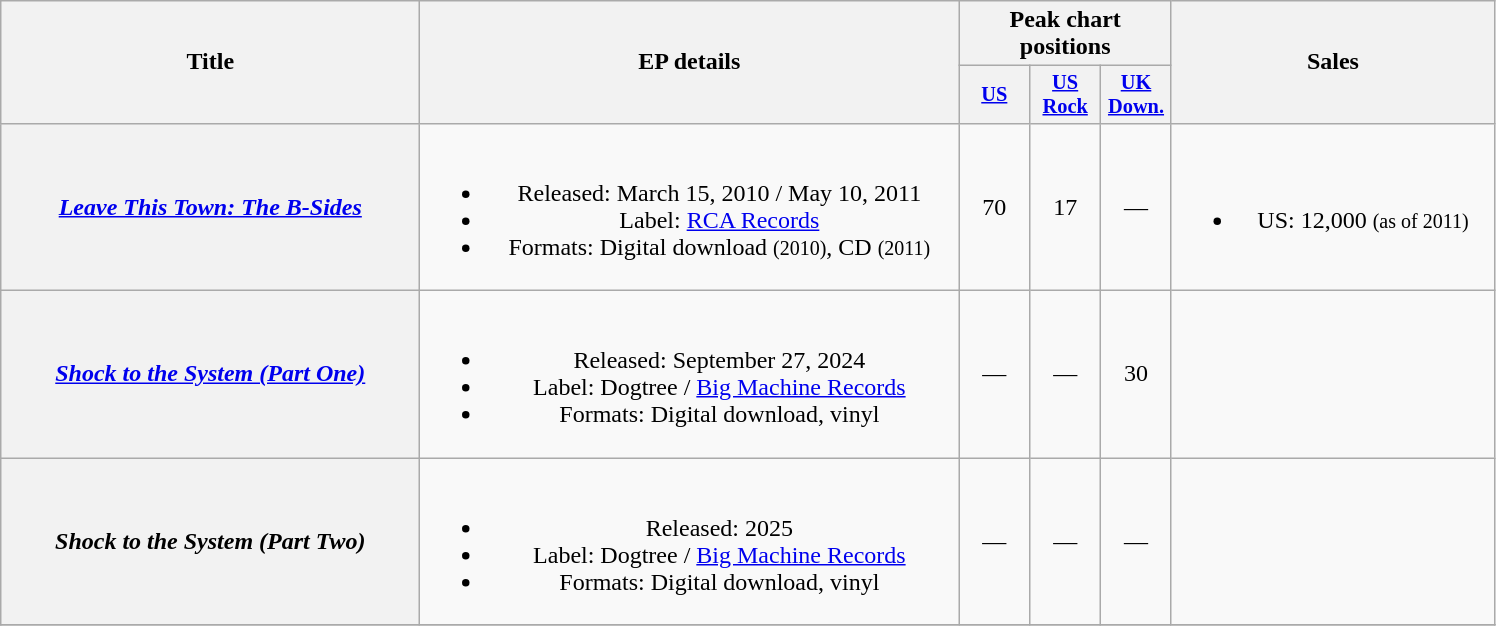<table class="wikitable plainrowheaders" style="text-align:center;">
<tr>
<th scope="col" rowspan="2" style="width:17em;">Title</th>
<th scope="col" rowspan="2" style="width:22em;">EP details</th>
<th scope="col" colspan="3">Peak chart <br>positions</th>
<th scope="col" rowspan="2" style="width:13em;">Sales</th>
</tr>
<tr>
<th scope="col" style="width:3em;font-size:85%;"><a href='#'>US</a><br></th>
<th scope="col" style="width:3em;font-size:85%;"><a href='#'>US<br>Rock</a><br></th>
<th scope="col" style="width:3em;font-size:85%;"><a href='#'>UK<br>Down.</a><br></th>
</tr>
<tr>
<th scope="row"><em><a href='#'>Leave This Town: The B-Sides</a></em></th>
<td><br><ul><li>Released: March 15, 2010 / May 10, 2011</li><li>Label: <a href='#'>RCA Records</a></li><li>Formats: Digital download <small>(2010)</small>, CD <small>(2011)</small></li></ul></td>
<td>70</td>
<td>17</td>
<td>—</td>
<td><br><ul><li>US: 12,000 <small>(as of 2011)</small></li></ul></td>
</tr>
<tr>
<th scope="row"><em><a href='#'>Shock to the System (Part One)</a></em></th>
<td><br><ul><li>Released: September 27, 2024</li><li>Label: Dogtree / <a href='#'>Big Machine Records</a></li><li>Formats: Digital download, vinyl</li></ul></td>
<td>—</td>
<td>—</td>
<td>30</td>
</tr>
<tr>
<th scope="row"><em>Shock to the System (Part Two)</em></th>
<td><br><ul><li>Released: 2025</li><li>Label: Dogtree / <a href='#'>Big Machine Records</a></li><li>Formats: Digital download, vinyl</li></ul></td>
<td>—</td>
<td>—</td>
<td>—</td>
<td></td>
</tr>
<tr>
</tr>
</table>
